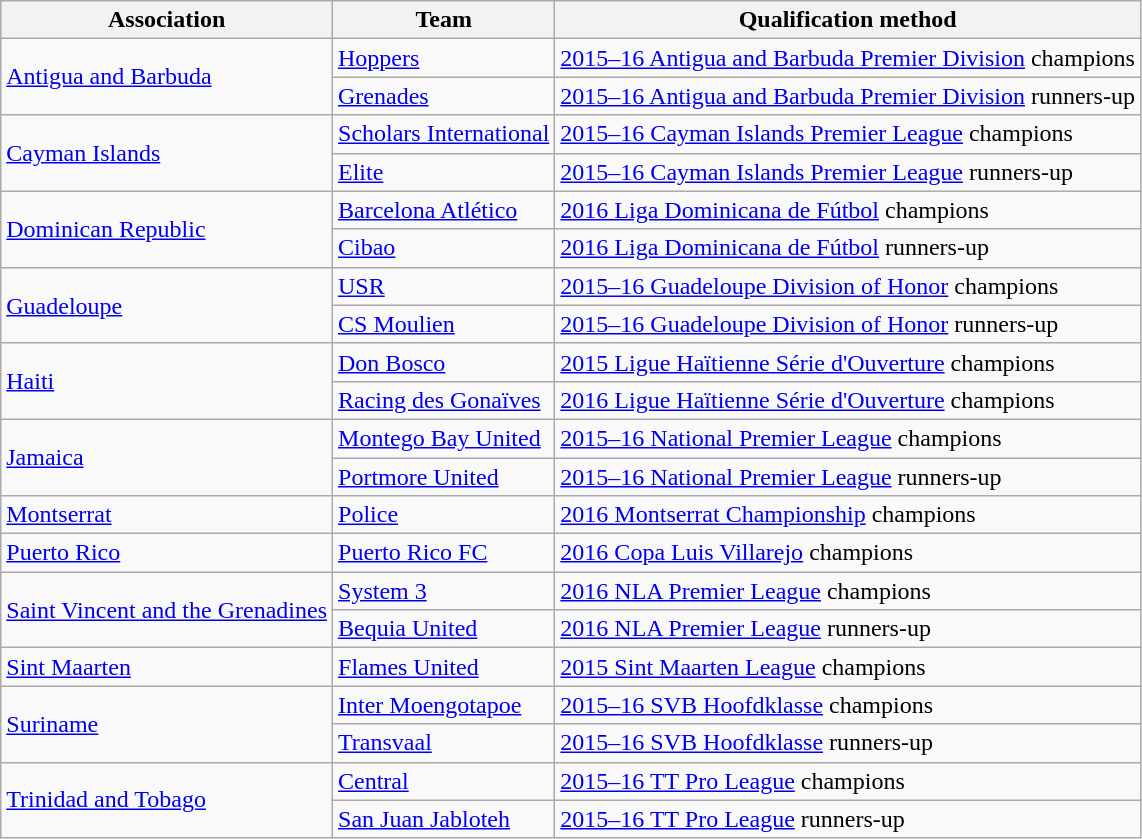<table class="wikitable">
<tr>
<th>Association</th>
<th>Team</th>
<th>Qualification method</th>
</tr>
<tr>
<td rowspan=2> <a href='#'>Antigua and Barbuda</a></td>
<td><a href='#'>Hoppers</a></td>
<td><a href='#'>2015–16 Antigua and Barbuda Premier Division</a> champions</td>
</tr>
<tr>
<td><a href='#'>Grenades</a></td>
<td><a href='#'>2015–16 Antigua and Barbuda Premier Division</a> runners-up</td>
</tr>
<tr>
<td rowspan=2> <a href='#'>Cayman Islands</a></td>
<td><a href='#'>Scholars International</a></td>
<td><a href='#'>2015–16 Cayman Islands Premier League</a> champions</td>
</tr>
<tr>
<td><a href='#'>Elite</a></td>
<td><a href='#'>2015–16 Cayman Islands Premier League</a> runners-up</td>
</tr>
<tr>
<td rowspan=2> <a href='#'>Dominican Republic</a></td>
<td><a href='#'>Barcelona Atlético</a></td>
<td><a href='#'>2016 Liga Dominicana de Fútbol</a> champions</td>
</tr>
<tr>
<td><a href='#'>Cibao</a></td>
<td><a href='#'>2016 Liga Dominicana de Fútbol</a> runners-up</td>
</tr>
<tr>
<td rowspan=2> <a href='#'>Guadeloupe</a></td>
<td><a href='#'>USR</a></td>
<td><a href='#'>2015–16 Guadeloupe Division of Honor</a> champions</td>
</tr>
<tr>
<td><a href='#'>CS Moulien</a></td>
<td><a href='#'>2015–16 Guadeloupe Division of Honor</a> runners-up</td>
</tr>
<tr>
<td rowspan=2> <a href='#'>Haiti</a></td>
<td><a href='#'>Don Bosco</a></td>
<td><a href='#'>2015 Ligue Haïtienne Série d'Ouverture</a> champions</td>
</tr>
<tr>
<td><a href='#'>Racing des Gonaïves</a></td>
<td><a href='#'>2016 Ligue Haïtienne Série d'Ouverture</a> champions</td>
</tr>
<tr>
<td rowspan=2> <a href='#'>Jamaica</a></td>
<td><a href='#'>Montego Bay United</a></td>
<td><a href='#'>2015–16 National Premier League</a> champions</td>
</tr>
<tr>
<td><a href='#'>Portmore United</a></td>
<td><a href='#'>2015–16 National Premier League</a> runners-up</td>
</tr>
<tr>
<td> <a href='#'>Montserrat</a></td>
<td><a href='#'>Police</a></td>
<td><a href='#'>2016 Montserrat Championship</a> champions</td>
</tr>
<tr>
<td> <a href='#'>Puerto Rico</a></td>
<td><a href='#'>Puerto Rico FC</a></td>
<td><a href='#'>2016 Copa Luis Villarejo</a> champions</td>
</tr>
<tr>
<td rowspan=2> <a href='#'>Saint Vincent and the Grenadines</a></td>
<td><a href='#'>System 3</a></td>
<td><a href='#'>2016 NLA Premier League</a> champions</td>
</tr>
<tr>
<td><a href='#'>Bequia United</a></td>
<td><a href='#'>2016 NLA Premier League</a> runners-up</td>
</tr>
<tr>
<td> <a href='#'>Sint Maarten</a></td>
<td><a href='#'>Flames United</a></td>
<td><a href='#'>2015 Sint Maarten League</a> champions</td>
</tr>
<tr>
<td rowspan=2> <a href='#'>Suriname</a></td>
<td><a href='#'>Inter Moengotapoe</a></td>
<td><a href='#'>2015–16 SVB Hoofdklasse</a> champions</td>
</tr>
<tr>
<td><a href='#'>Transvaal</a></td>
<td><a href='#'>2015–16 SVB Hoofdklasse</a> runners-up</td>
</tr>
<tr>
<td rowspan=2> <a href='#'>Trinidad and Tobago</a></td>
<td><a href='#'>Central</a></td>
<td><a href='#'>2015–16 TT Pro League</a> champions<br></td>
</tr>
<tr>
<td><a href='#'>San Juan Jabloteh</a></td>
<td><a href='#'>2015–16 TT Pro League</a> runners-up</td>
</tr>
</table>
